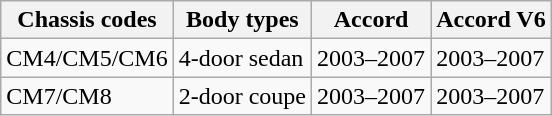<table class="wikitable">
<tr>
<th>Chassis codes</th>
<th>Body types</th>
<th>Accord</th>
<th>Accord V6</th>
</tr>
<tr>
<td>CM4/CM5/CM6</td>
<td>4-door sedan</td>
<td>2003–2007</td>
<td>2003–2007</td>
</tr>
<tr>
<td>CM7/CM8</td>
<td>2-door coupe</td>
<td>2003–2007</td>
<td>2003–2007</td>
</tr>
</table>
